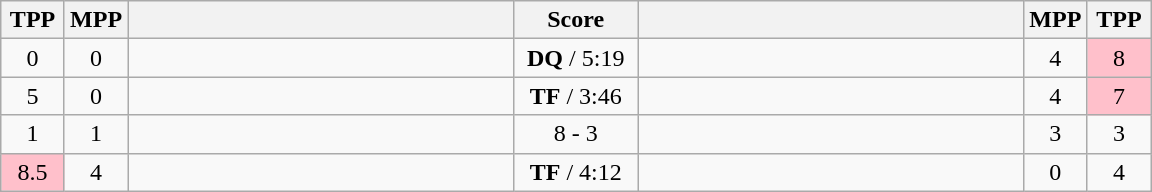<table class="wikitable" style="text-align: center;" |>
<tr>
<th width="35">TPP</th>
<th width="35">MPP</th>
<th width="250"></th>
<th width="75">Score</th>
<th width="250"></th>
<th width="35">MPP</th>
<th width="35">TPP</th>
</tr>
<tr>
<td>0</td>
<td>0</td>
<td style="text-align:left;"><strong></strong></td>
<td><strong>DQ</strong> / 5:19</td>
<td style="text-align:left;"></td>
<td>4</td>
<td bgcolor=pink>8</td>
</tr>
<tr>
<td>5</td>
<td>0</td>
<td style="text-align:left;"><strong></strong></td>
<td><strong>TF</strong> / 3:46</td>
<td style="text-align:left;"></td>
<td>4</td>
<td bgcolor=pink>7</td>
</tr>
<tr>
<td>1</td>
<td>1</td>
<td style="text-align:left;"><strong></strong></td>
<td>8 - 3</td>
<td style="text-align:left;"></td>
<td>3</td>
<td>3</td>
</tr>
<tr>
<td bgcolor=pink>8.5</td>
<td>4</td>
<td style="text-align:left;"></td>
<td><strong>TF</strong> / 4:12</td>
<td style="text-align:left;"><strong></strong></td>
<td>0</td>
<td>4</td>
</tr>
</table>
